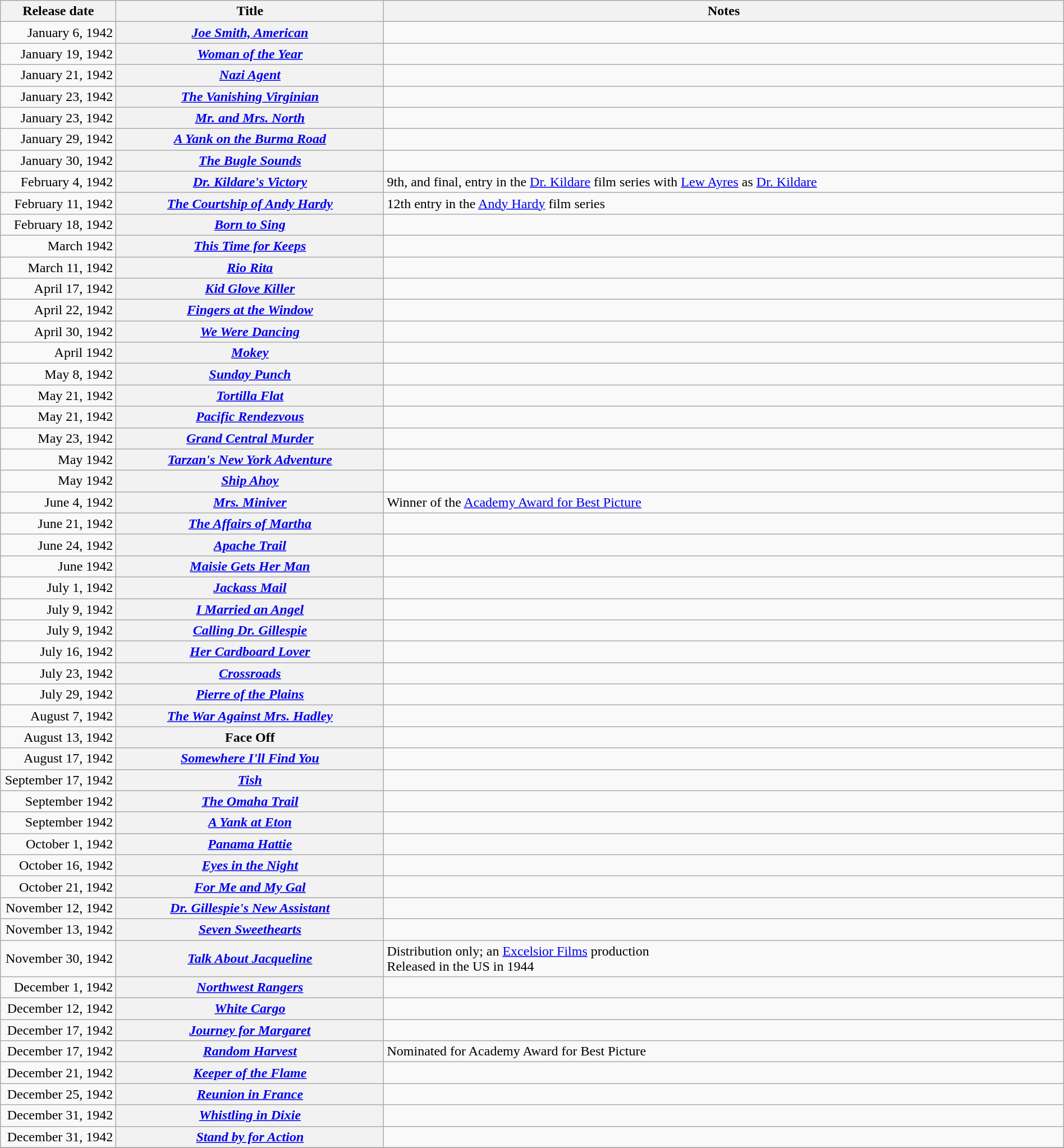<table class="wikitable sortable" style="width:100%;">
<tr>
<th scope="col" style="width:130px;">Release date</th>
<th>Title</th>
<th>Notes</th>
</tr>
<tr>
<td style="text-align:right;">January 6, 1942</td>
<th scope="row"><em><a href='#'>Joe Smith, American</a></em></th>
<td></td>
</tr>
<tr>
<td style="text-align:right;">January 19, 1942</td>
<th scope="row"><em><a href='#'>Woman of the Year</a></em></th>
<td></td>
</tr>
<tr>
<td style="text-align:right;">January 21, 1942</td>
<th scope="row"><em><a href='#'>Nazi Agent</a></em></th>
<td></td>
</tr>
<tr>
<td style="text-align:right;">January 23, 1942</td>
<th scope="row"><em><a href='#'>The Vanishing Virginian</a></em></th>
<td></td>
</tr>
<tr>
<td style="text-align:right;">January 23, 1942</td>
<th scope="row"><em><a href='#'>Mr. and Mrs. North</a></em></th>
<td></td>
</tr>
<tr>
<td style="text-align:right;">January 29, 1942</td>
<th scope="row"><em><a href='#'>A Yank on the Burma Road</a></em></th>
<td></td>
</tr>
<tr>
<td style="text-align:right;">January 30, 1942</td>
<th scope="row"><em><a href='#'>The Bugle Sounds</a></em></th>
<td></td>
</tr>
<tr>
<td style="text-align:right;">February 4, 1942</td>
<th scope="row"><em><a href='#'>Dr. Kildare's Victory</a></em></th>
<td>9th, and final, entry in the <a href='#'>Dr. Kildare</a> film series with <a href='#'>Lew Ayres</a> as <a href='#'>Dr. Kildare</a></td>
</tr>
<tr>
<td style="text-align:right;">February 11, 1942</td>
<th scope="row"><em><a href='#'>The Courtship of Andy Hardy</a></em></th>
<td>12th entry in the <a href='#'>Andy Hardy</a> film series</td>
</tr>
<tr>
<td style="text-align:right;">February 18, 1942</td>
<th scope="row"><em><a href='#'>Born to Sing</a></em></th>
<td></td>
</tr>
<tr>
<td style="text-align:right;">March 1942</td>
<th scope="row"><em><a href='#'>This Time for Keeps</a></em></th>
<td></td>
</tr>
<tr>
<td style="text-align:right;">March 11, 1942</td>
<th scope="row"><em><a href='#'>Rio Rita</a></em></th>
<td></td>
</tr>
<tr>
<td style="text-align:right;">April 17, 1942</td>
<th scope="row"><em><a href='#'>Kid Glove Killer</a></em></th>
<td></td>
</tr>
<tr>
<td style="text-align:right;">April 22, 1942</td>
<th scope="row"><em><a href='#'>Fingers at the Window</a></em></th>
<td></td>
</tr>
<tr>
<td style="text-align:right;">April 30, 1942</td>
<th scope="row"><em><a href='#'>We Were Dancing</a></em></th>
<td></td>
</tr>
<tr>
<td style="text-align:right;">April 1942</td>
<th scope="row"><em><a href='#'>Mokey</a></em></th>
<td></td>
</tr>
<tr>
<td style="text-align:right;">May 8, 1942</td>
<th scope="row"><em><a href='#'>Sunday Punch</a></em></th>
<td></td>
</tr>
<tr>
<td style="text-align:right;">May 21, 1942</td>
<th scope="row"><em><a href='#'>Tortilla Flat</a></em></th>
<td></td>
</tr>
<tr>
<td style="text-align:right;">May 21, 1942</td>
<th scope="row"><em><a href='#'>Pacific Rendezvous</a></em></th>
<td></td>
</tr>
<tr>
<td style="text-align:right;">May 23, 1942</td>
<th scope="row"><em><a href='#'>Grand Central Murder</a></em></th>
<td></td>
</tr>
<tr>
<td style="text-align:right;">May 1942</td>
<th scope="row"><em><a href='#'>Tarzan's New York Adventure</a></em></th>
<td></td>
</tr>
<tr>
<td style="text-align:right;">May 1942</td>
<th scope="row"><em><a href='#'>Ship Ahoy</a></em></th>
<td></td>
</tr>
<tr>
<td style="text-align:right;">June 4, 1942</td>
<th scope="row"><em><a href='#'>Mrs. Miniver</a></em></th>
<td>Winner of the <a href='#'>Academy Award for Best Picture</a></td>
</tr>
<tr>
<td style="text-align:right;">June 21, 1942</td>
<th scope="row"><em><a href='#'>The Affairs of Martha</a></em></th>
<td></td>
</tr>
<tr>
<td style="text-align:right;">June 24, 1942</td>
<th scope="row"><em><a href='#'>Apache Trail</a></em></th>
<td></td>
</tr>
<tr>
<td style="text-align:right;">June 1942</td>
<th scope="row"><em><a href='#'>Maisie Gets Her Man</a></em></th>
<td></td>
</tr>
<tr>
<td style="text-align:right;">July 1, 1942</td>
<th scope="row"><em><a href='#'>Jackass Mail</a></em></th>
<td></td>
</tr>
<tr>
<td style="text-align:right;">July 9, 1942</td>
<th scope="row"><em><a href='#'>I Married an Angel</a></em></th>
<td></td>
</tr>
<tr>
<td style="text-align:right;">July 9, 1942</td>
<th scope="row"><em><a href='#'>Calling Dr. Gillespie</a></em></th>
<td></td>
</tr>
<tr>
<td style="text-align:right;">July 16, 1942</td>
<th scope="row"><em><a href='#'>Her Cardboard Lover</a></em></th>
<td></td>
</tr>
<tr>
<td style="text-align:right;">July 23, 1942</td>
<th scope="row"><em><a href='#'>Crossroads</a></em></th>
<td></td>
</tr>
<tr>
<td style="text-align:right;">July 29, 1942</td>
<th scope="row"><em><a href='#'>Pierre of the Plains</a></em></th>
<td></td>
</tr>
<tr>
<td style="text-align:right;">August 7, 1942</td>
<th scope="row"><em><a href='#'>The War Against Mrs. Hadley</a></em></th>
<td></td>
</tr>
<tr>
<td style="text-align:right;">August 13, 1942</td>
<th scope="row">Face Off</th>
<td></td>
</tr>
<tr>
<td style="text-align:right;">August 17, 1942</td>
<th scope="row"><em><a href='#'>Somewhere I'll Find You</a></em></th>
<td></td>
</tr>
<tr>
<td style="text-align:right;">September 17, 1942</td>
<th scope="row"><em><a href='#'>Tish</a></em></th>
<td></td>
</tr>
<tr>
<td style="text-align:right;">September 1942</td>
<th scope="row"><em><a href='#'>The Omaha Trail</a></em></th>
<td></td>
</tr>
<tr>
<td style="text-align:right;">September 1942</td>
<th scope="row"><em><a href='#'>A Yank at Eton</a></em></th>
<td></td>
</tr>
<tr>
<td style="text-align:right;">October 1, 1942</td>
<th scope="row"><em><a href='#'>Panama Hattie</a></em></th>
<td></td>
</tr>
<tr>
<td style="text-align:right;">October 16, 1942</td>
<th scope="row"><em><a href='#'>Eyes in the Night</a></em></th>
<td></td>
</tr>
<tr>
<td style="text-align:right;">October 21, 1942</td>
<th scope="row"><em><a href='#'>For Me and My Gal</a></em></th>
<td></td>
</tr>
<tr>
<td style="text-align:right;">November 12, 1942</td>
<th scope="row"><em><a href='#'>Dr. Gillespie's New Assistant</a></em></th>
<td></td>
</tr>
<tr>
<td style="text-align:right;">November 13, 1942</td>
<th scope="row"><em><a href='#'>Seven Sweethearts</a></em></th>
<td></td>
</tr>
<tr>
<td style="text-align:right;">November 30, 1942</td>
<th scope="row"><em><a href='#'>Talk About Jacqueline</a></em></th>
<td>Distribution only; an <a href='#'>Excelsior Films</a> production<br>Released in the US in 1944</td>
</tr>
<tr>
<td style="text-align:right;">December 1, 1942</td>
<th scope="row"><em><a href='#'>Northwest Rangers</a></em></th>
<td></td>
</tr>
<tr>
<td style="text-align:right;">December 12, 1942</td>
<th scope="row"><em><a href='#'>White Cargo</a></em></th>
<td></td>
</tr>
<tr>
<td style="text-align:right;">December 17, 1942</td>
<th scope="row"><em><a href='#'>Journey for Margaret</a></em></th>
<td></td>
</tr>
<tr>
<td style="text-align:right;">December 17, 1942</td>
<th scope="row"><em><a href='#'>Random Harvest</a></em></th>
<td>Nominated for Academy Award for Best Picture</td>
</tr>
<tr>
<td style="text-align:right;">December 21, 1942</td>
<th scope="row"><em><a href='#'>Keeper of the Flame</a></em></th>
<td></td>
</tr>
<tr>
<td style="text-align:right;">December 25, 1942</td>
<th scope="row"><em><a href='#'>Reunion in France</a></em></th>
<td></td>
</tr>
<tr>
<td style="text-align:right;">December 31, 1942</td>
<th scope="row"><em><a href='#'>Whistling in Dixie</a></em></th>
<td></td>
</tr>
<tr>
<td style="text-align:right;">December 31, 1942</td>
<th scope="row"><em><a href='#'>Stand by for Action</a></em></th>
<td></td>
</tr>
<tr>
</tr>
</table>
